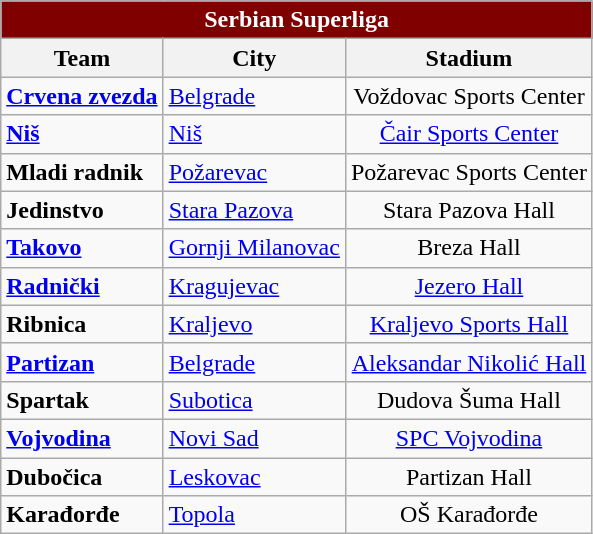<table class="wikitable sortable">
<tr>
<th colspan=4 style="background:maroon; color:white;">Serbian Superliga</th>
</tr>
<tr>
<th>Team</th>
<th>City</th>
<th>Stadium</th>
</tr>
<tr>
<td><strong><a href='#'>Crvena zvezda</a></strong></td>
<td><a href='#'>Belgrade</a></td>
<td align=center>Voždovac Sports Center</td>
</tr>
<tr>
<td><strong><a href='#'>Niš</a></strong></td>
<td><a href='#'>Niš</a></td>
<td align=center><a href='#'>Čair Sports Center</a></td>
</tr>
<tr>
<td><strong>Mladi radnik</strong></td>
<td><a href='#'>Požarevac</a></td>
<td align=center>Požarevac Sports Center</td>
</tr>
<tr>
<td><strong>Jedinstvo</strong></td>
<td><a href='#'>Stara Pazova</a></td>
<td align=center>Stara Pazova Hall</td>
</tr>
<tr>
<td><strong><a href='#'>Takovo</a></strong></td>
<td><a href='#'>Gornji Milanovac</a></td>
<td align=center>Breza Hall</td>
</tr>
<tr>
<td><strong><a href='#'>Radnički</a></strong></td>
<td><a href='#'>Kragujevac</a></td>
<td align=center><a href='#'>Jezero Hall</a></td>
</tr>
<tr>
<td><strong>Ribnica</strong></td>
<td><a href='#'>Kraljevo</a></td>
<td align=center><a href='#'>Kraljevo Sports Hall</a></td>
</tr>
<tr>
<td><strong><a href='#'>Partizan</a></strong></td>
<td><a href='#'>Belgrade</a></td>
<td align=center><a href='#'>Aleksandar Nikolić Hall</a></td>
</tr>
<tr>
<td><strong>Spartak</strong></td>
<td><a href='#'>Subotica</a></td>
<td align=center>Dudova Šuma Hall</td>
</tr>
<tr>
<td><strong><a href='#'>Vojvodina</a></strong></td>
<td><a href='#'>Novi Sad</a></td>
<td align=center><a href='#'>SPC Vojvodina</a></td>
</tr>
<tr>
<td><strong>Dubočica</strong></td>
<td><a href='#'>Leskovac</a></td>
<td align=center>Partizan Hall</td>
</tr>
<tr>
<td><strong>Karađorđe</strong></td>
<td><a href='#'>Topola</a></td>
<td align=center>OŠ Karađorđe</td>
</tr>
</table>
